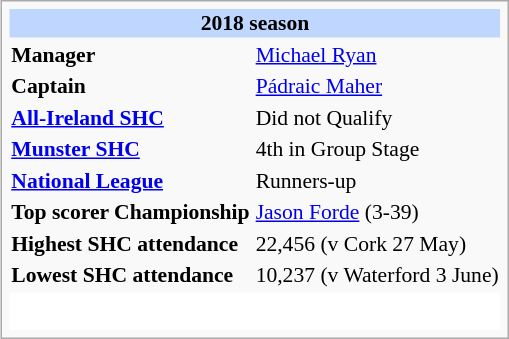<table class="infobox vevent" style="font-size: 90%;">
<tr>
<th style="background: #BFD7FF; text-align: center" colspan="3">2018 season</th>
</tr>
<tr>
<td><strong>Manager</strong></td>
<td colspan="2"><a href='#'>Michael Ryan</a></td>
</tr>
<tr>
<td><strong>Captain</strong></td>
<td colspan="2"><a href='#'>Pádraic Maher</a></td>
</tr>
<tr>
<td><strong><a href='#'>All-Ireland SHC</a></strong></td>
<td colspan="2">Did not Qualify</td>
</tr>
<tr>
<td><strong><a href='#'>Munster SHC</a></strong></td>
<td colspan="2">4th in Group Stage</td>
</tr>
<tr>
<td><strong><a href='#'>National League</a></strong></td>
<td colspan="2">Runners-up</td>
</tr>
<tr>
<td><strong>Top scorer Championship</strong></td>
<td colspan="2"><a href='#'>Jason Forde</a> (3-39)</td>
</tr>
<tr>
<td><strong>Highest SHC attendance</strong></td>
<td colspan="2">22,456 (v Cork 27 May)</td>
</tr>
<tr>
<td><strong>Lowest SHC attendance</strong></td>
<td colspan="2">10,237 (v Waterford 3 June)</td>
</tr>
<tr>
<td class="toccolours" style="background:#fff;" colspan="3"><br><table style="width:100%; text-align:center;">
<tr>
<td></td>
</tr>
</table>
</td>
</tr>
</table>
